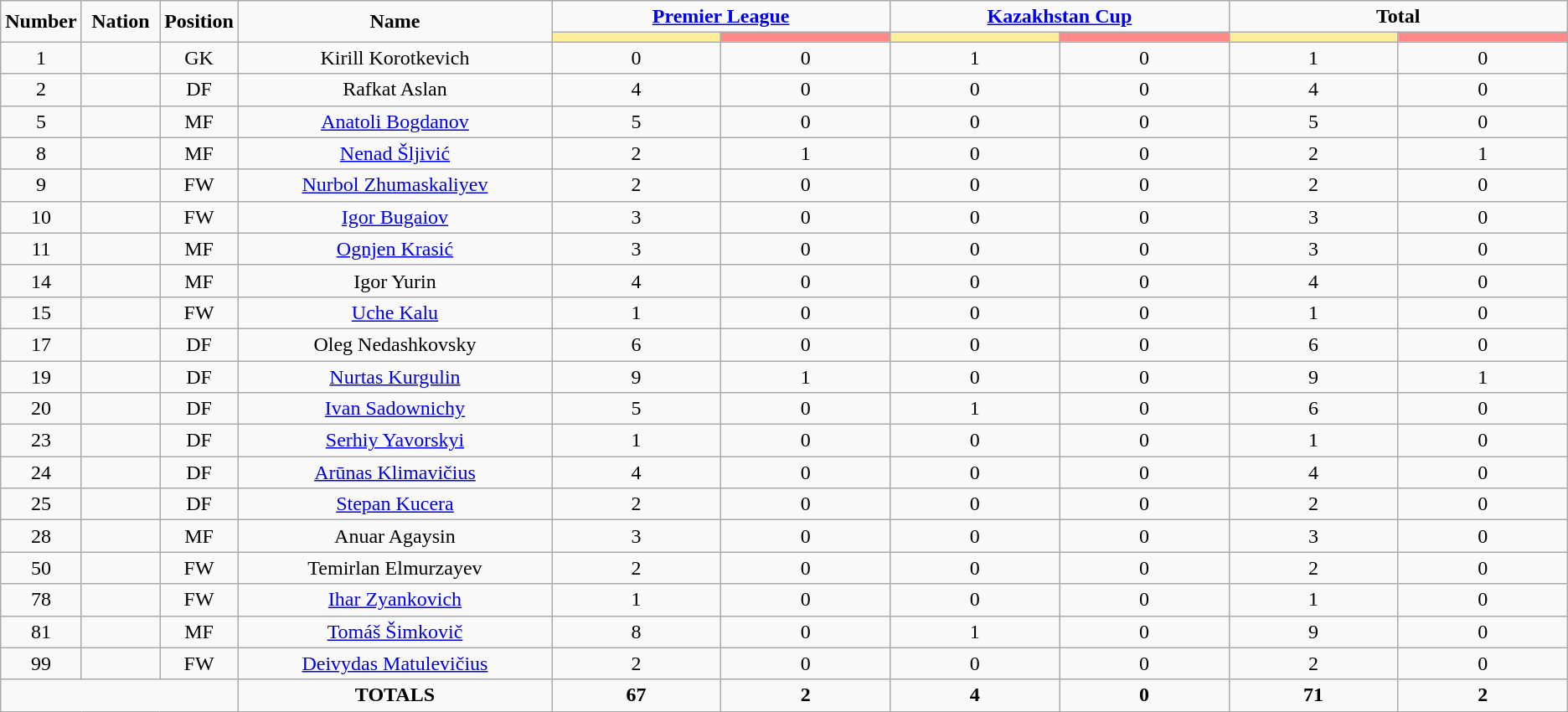<table class="wikitable" style="text-align:center;">
<tr>
<td rowspan="2"  style="width:5%; text-align:center;"><strong>Number</strong></td>
<td rowspan="2"  style="width:5%; text-align:center;"><strong>Nation</strong></td>
<td rowspan="2"  style="width:5%; text-align:center;"><strong>Position</strong></td>
<td rowspan="2"  style="width:20%; text-align:center;"><strong>Name</strong></td>
<td colspan="2" style="text-align:center;"><strong><a href='#'>Premier League</a></strong></td>
<td colspan="2" style="text-align:center;"><strong><a href='#'>Kazakhstan Cup</a></strong></td>
<td colspan="2" style="text-align:center;"><strong>Total</strong></td>
</tr>
<tr>
<th style="width:60px; background:#fe9;"></th>
<th style="width:60px; background:#ff8888;"></th>
<th style="width:60px; background:#fe9;"></th>
<th style="width:60px; background:#ff8888;"></th>
<th style="width:60px; background:#fe9;"></th>
<th style="width:60px; background:#ff8888;"></th>
</tr>
<tr>
<td>1</td>
<td></td>
<td>GK</td>
<td>Kirill Korotkevich</td>
<td>0</td>
<td>0</td>
<td>1</td>
<td>0</td>
<td>1</td>
<td>0</td>
</tr>
<tr>
<td>2</td>
<td></td>
<td>DF</td>
<td>Rafkat Aslan</td>
<td>4</td>
<td>0</td>
<td>0</td>
<td>0</td>
<td>4</td>
<td>0</td>
</tr>
<tr>
<td>5</td>
<td></td>
<td>MF</td>
<td><a href='#'>Anatoli Bogdanov</a></td>
<td>5</td>
<td>0</td>
<td>0</td>
<td>0</td>
<td>5</td>
<td>0</td>
</tr>
<tr>
<td>8</td>
<td></td>
<td>MF</td>
<td><a href='#'>Nenad Šljivić</a></td>
<td>2</td>
<td>1</td>
<td>0</td>
<td>0</td>
<td>2</td>
<td>1</td>
</tr>
<tr>
<td>9</td>
<td></td>
<td>FW</td>
<td><a href='#'>Nurbol Zhumaskaliyev</a></td>
<td>2</td>
<td>0</td>
<td>0</td>
<td>0</td>
<td>2</td>
<td>0</td>
</tr>
<tr>
<td>10</td>
<td></td>
<td>FW</td>
<td><a href='#'>Igor Bugaiov</a></td>
<td>3</td>
<td>0</td>
<td>0</td>
<td>0</td>
<td>3</td>
<td>0</td>
</tr>
<tr>
<td>11</td>
<td></td>
<td>MF</td>
<td><a href='#'>Ognjen Krasić</a></td>
<td>3</td>
<td>0</td>
<td>0</td>
<td>0</td>
<td>3</td>
<td>0</td>
</tr>
<tr>
<td>14</td>
<td></td>
<td>MF</td>
<td>Igor Yurin</td>
<td>4</td>
<td>0</td>
<td>0</td>
<td>0</td>
<td>4</td>
<td>0</td>
</tr>
<tr>
<td>15</td>
<td></td>
<td>FW</td>
<td><a href='#'>Uche Kalu</a></td>
<td>1</td>
<td>0</td>
<td>0</td>
<td>0</td>
<td>1</td>
<td>0</td>
</tr>
<tr>
<td>17</td>
<td></td>
<td>DF</td>
<td>Oleg Nedashkovsky</td>
<td>6</td>
<td>0</td>
<td>0</td>
<td>0</td>
<td>6</td>
<td>0</td>
</tr>
<tr>
<td>19</td>
<td></td>
<td>DF</td>
<td><a href='#'>Nurtas Kurgulin</a></td>
<td>9</td>
<td>1</td>
<td>0</td>
<td>0</td>
<td>9</td>
<td>1</td>
</tr>
<tr>
<td>20</td>
<td></td>
<td>DF</td>
<td><a href='#'>Ivan Sadownichy</a></td>
<td>5</td>
<td>0</td>
<td>1</td>
<td>0</td>
<td>6</td>
<td>0</td>
</tr>
<tr>
<td>23</td>
<td></td>
<td>DF</td>
<td><a href='#'>Serhiy Yavorskyi</a></td>
<td>1</td>
<td>0</td>
<td>0</td>
<td>0</td>
<td>1</td>
<td>0</td>
</tr>
<tr>
<td>24</td>
<td></td>
<td>DF</td>
<td><a href='#'>Arūnas Klimavičius</a></td>
<td>4</td>
<td>0</td>
<td>0</td>
<td>0</td>
<td>4</td>
<td>0</td>
</tr>
<tr>
<td>25</td>
<td></td>
<td>DF</td>
<td><a href='#'>Stepan Kucera</a></td>
<td>2</td>
<td>0</td>
<td>0</td>
<td>0</td>
<td>2</td>
<td>0</td>
</tr>
<tr>
<td>28</td>
<td></td>
<td>MF</td>
<td>Anuar Agaysin</td>
<td>3</td>
<td>0</td>
<td>0</td>
<td>0</td>
<td>3</td>
<td>0</td>
</tr>
<tr>
<td>50</td>
<td></td>
<td>FW</td>
<td>Temirlan Elmurzayev</td>
<td>2</td>
<td>0</td>
<td>0</td>
<td>0</td>
<td>2</td>
<td>0</td>
</tr>
<tr>
<td>78</td>
<td></td>
<td>FW</td>
<td><a href='#'>Ihar Zyankovich</a></td>
<td>1</td>
<td>0</td>
<td>0</td>
<td>0</td>
<td>1</td>
<td>0</td>
</tr>
<tr>
<td>81</td>
<td></td>
<td>MF</td>
<td><a href='#'>Tomáš Šimkovič</a></td>
<td>8</td>
<td>0</td>
<td>1</td>
<td>0</td>
<td>9</td>
<td>0</td>
</tr>
<tr>
<td>99</td>
<td></td>
<td>FW</td>
<td><a href='#'>Deivydas Matulevičius</a></td>
<td>2</td>
<td>0</td>
<td>0</td>
<td>0</td>
<td>2</td>
<td>0</td>
</tr>
<tr>
<td colspan="3"></td>
<td><strong>TOTALS</strong></td>
<td><strong>67</strong></td>
<td><strong>2</strong></td>
<td><strong>4</strong></td>
<td><strong>0</strong></td>
<td><strong>71</strong></td>
<td><strong>2</strong></td>
</tr>
</table>
